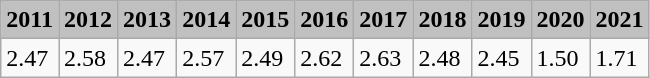<table class="wikitable" border="1">
<tr align="center" style="background:#c0c0c0;">
<td><strong>2011</strong></td>
<td><strong>2012</strong></td>
<td><strong>2013</strong></td>
<td><strong>2014</strong></td>
<td><strong>2015</strong></td>
<td><strong>2016</strong></td>
<td><strong>2017</strong></td>
<td><strong>2018</strong></td>
<td><strong>2019</strong></td>
<td><strong>2020</strong></td>
<td><strong>2021</strong></td>
</tr>
<tr>
<td>2.47</td>
<td>2.58</td>
<td>2.47</td>
<td>2.57</td>
<td>2.49</td>
<td>2.62</td>
<td>2.63</td>
<td>2.48</td>
<td>2.45</td>
<td>1.50</td>
<td>1.71</td>
</tr>
</table>
